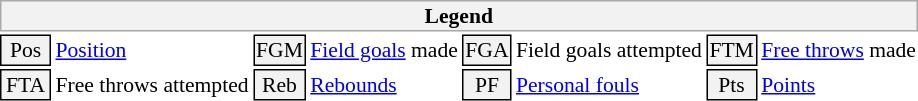<table class="toccolours" style="font-size:90%; white-space:nowrap">
<tr>
<th colspan="10" style="background:#f2f2f2; border:1px solid #aaa;">Legend</th>
</tr>
<tr>
<td style="width:30px; text-align:center; background:#f2f2f2; border:1px solid black;">Pos</td>
<td style="width:125px;"><a href='#'>Position</a></td>
<td style="text-align:center; background:#f2f2f2; border:1px solid black;">FGM</td>
<td><a href='#'>Field goals</a> made</td>
<td style="text-align:center; background:#f2f2f2; border:1px solid black;">FGA</td>
<td>Field goals attempted</td>
<td style="text-align:center; background:#f2f2f2; border:1px solid black;">FTM</td>
<td><a href='#'>Free throws</a> made</td>
</tr>
<tr>
<td style="text-align:center; background:#f2f2f2; border:1px solid black;">FTA</td>
<td>Free throws attempted</td>
<td style="text-align:center; background:#f2f2f2; border:1px solid black;">Reb</td>
<td><a href='#'>Rebounds</a></td>
<td style="text-align:center; background:#f2f2f2; border:1px solid black;">PF</td>
<td><a href='#'>Personal fouls</a></td>
<td style="text-align:center; background:#f2f2f2; border:1px solid black;">Pts</td>
<td><a href='#'>Points</a></td>
</tr>
</table>
